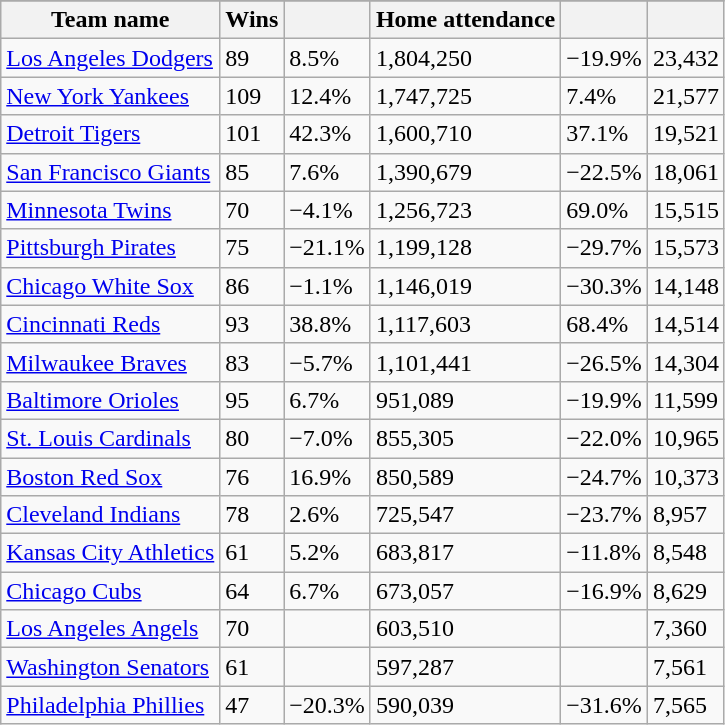<table class="wikitable sortable">
<tr style="text-align:center; font-size:larger;">
</tr>
<tr>
<th>Team name</th>
<th>Wins</th>
<th></th>
<th>Home attendance</th>
<th></th>
<th></th>
</tr>
<tr>
<td><a href='#'>Los Angeles Dodgers</a></td>
<td>89</td>
<td>8.5%</td>
<td>1,804,250</td>
<td>−19.9%</td>
<td>23,432</td>
</tr>
<tr>
<td><a href='#'>New York Yankees</a></td>
<td>109</td>
<td>12.4%</td>
<td>1,747,725</td>
<td>7.4%</td>
<td>21,577</td>
</tr>
<tr>
<td><a href='#'>Detroit Tigers</a></td>
<td>101</td>
<td>42.3%</td>
<td>1,600,710</td>
<td>37.1%</td>
<td>19,521</td>
</tr>
<tr>
<td><a href='#'>San Francisco Giants</a></td>
<td>85</td>
<td>7.6%</td>
<td>1,390,679</td>
<td>−22.5%</td>
<td>18,061</td>
</tr>
<tr>
<td><a href='#'>Minnesota Twins</a></td>
<td>70</td>
<td>−4.1%</td>
<td>1,256,723</td>
<td>69.0%</td>
<td>15,515</td>
</tr>
<tr>
<td><a href='#'>Pittsburgh Pirates</a></td>
<td>75</td>
<td>−21.1%</td>
<td>1,199,128</td>
<td>−29.7%</td>
<td>15,573</td>
</tr>
<tr>
<td><a href='#'>Chicago White Sox</a></td>
<td>86</td>
<td>−1.1%</td>
<td>1,146,019</td>
<td>−30.3%</td>
<td>14,148</td>
</tr>
<tr>
<td><a href='#'>Cincinnati Reds</a></td>
<td>93</td>
<td>38.8%</td>
<td>1,117,603</td>
<td>68.4%</td>
<td>14,514</td>
</tr>
<tr>
<td><a href='#'>Milwaukee Braves</a></td>
<td>83</td>
<td>−5.7%</td>
<td>1,101,441</td>
<td>−26.5%</td>
<td>14,304</td>
</tr>
<tr>
<td><a href='#'>Baltimore Orioles</a></td>
<td>95</td>
<td>6.7%</td>
<td>951,089</td>
<td>−19.9%</td>
<td>11,599</td>
</tr>
<tr>
<td><a href='#'>St. Louis Cardinals</a></td>
<td>80</td>
<td>−7.0%</td>
<td>855,305</td>
<td>−22.0%</td>
<td>10,965</td>
</tr>
<tr>
<td><a href='#'>Boston Red Sox</a></td>
<td>76</td>
<td>16.9%</td>
<td>850,589</td>
<td>−24.7%</td>
<td>10,373</td>
</tr>
<tr>
<td><a href='#'>Cleveland Indians</a></td>
<td>78</td>
<td>2.6%</td>
<td>725,547</td>
<td>−23.7%</td>
<td>8,957</td>
</tr>
<tr>
<td><a href='#'>Kansas City Athletics</a></td>
<td>61</td>
<td>5.2%</td>
<td>683,817</td>
<td>−11.8%</td>
<td>8,548</td>
</tr>
<tr>
<td><a href='#'>Chicago Cubs</a></td>
<td>64</td>
<td>6.7%</td>
<td>673,057</td>
<td>−16.9%</td>
<td>8,629</td>
</tr>
<tr>
<td><a href='#'>Los Angeles Angels</a></td>
<td>70</td>
<td></td>
<td>603,510</td>
<td></td>
<td>7,360</td>
</tr>
<tr>
<td><a href='#'>Washington Senators</a></td>
<td>61</td>
<td></td>
<td>597,287</td>
<td></td>
<td>7,561</td>
</tr>
<tr>
<td><a href='#'>Philadelphia Phillies</a></td>
<td>47</td>
<td>−20.3%</td>
<td>590,039</td>
<td>−31.6%</td>
<td>7,565</td>
</tr>
</table>
